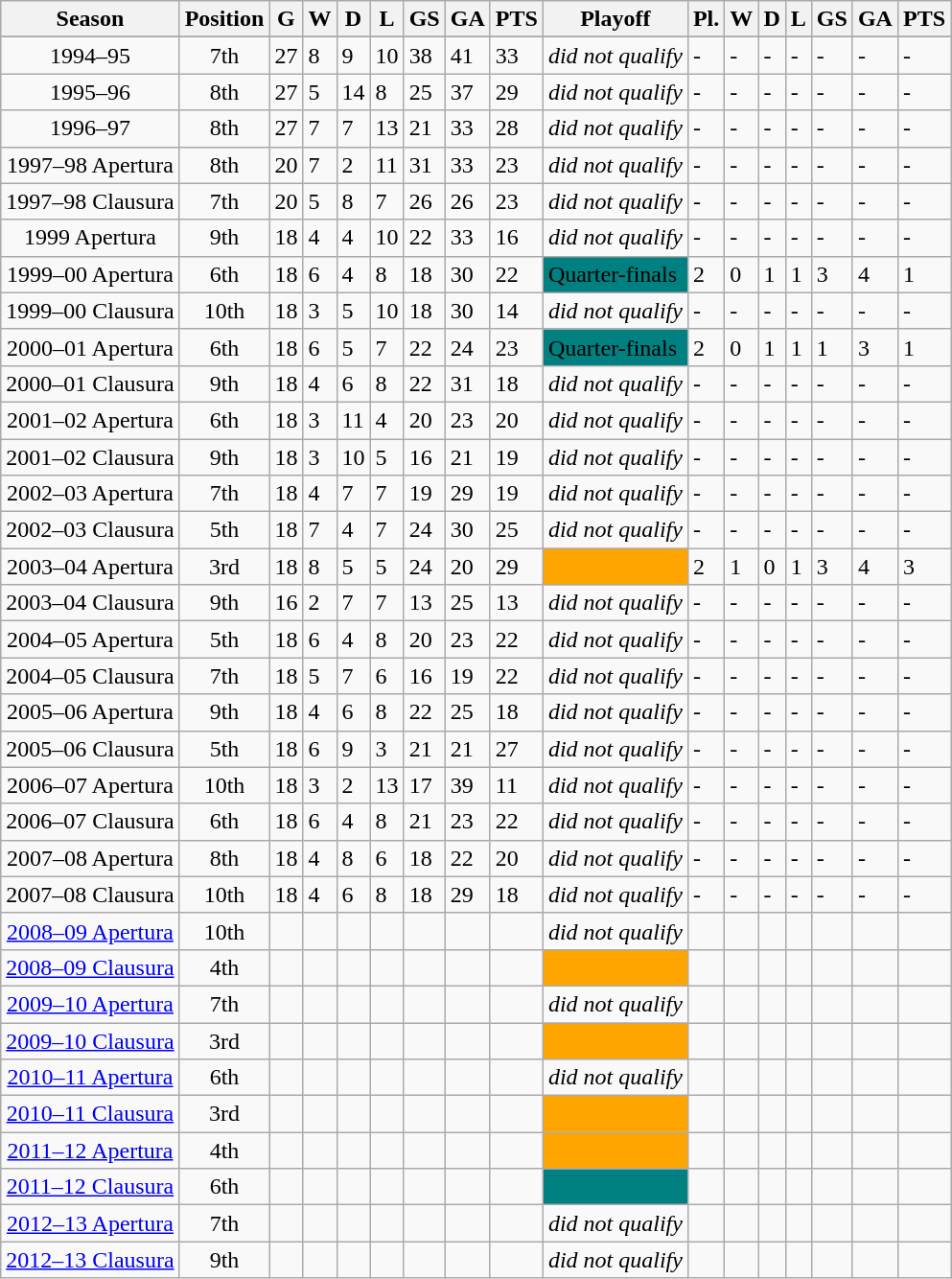<table class="wikitable">
<tr>
<th>Season</th>
<th>Position</th>
<th>G</th>
<th>W</th>
<th>D</th>
<th>L</th>
<th>GS</th>
<th>GA</th>
<th>PTS</th>
<th>Playoff</th>
<th>Pl.</th>
<th>W</th>
<th>D</th>
<th>L</th>
<th>GS</th>
<th>GA</th>
<th>PTS</th>
</tr>
<tr>
</tr>
<tr>
<td align="center">1994–95</td>
<td align="center">7th</td>
<td>27</td>
<td>8</td>
<td>9</td>
<td>10</td>
<td>38</td>
<td>41</td>
<td>33</td>
<td align="center"><em>did not qualify</em></td>
<td>-</td>
<td>-</td>
<td>-</td>
<td>-</td>
<td>-</td>
<td>-</td>
<td>-</td>
</tr>
<tr>
<td align="center">1995–96</td>
<td align="center">8th</td>
<td>27</td>
<td>5</td>
<td>14</td>
<td>8</td>
<td>25</td>
<td>37</td>
<td>29</td>
<td align="center"><em>did not qualify</em></td>
<td>-</td>
<td>-</td>
<td>-</td>
<td>-</td>
<td>-</td>
<td>-</td>
<td>-</td>
</tr>
<tr>
<td align="center">1996–97</td>
<td align="center">8th</td>
<td>27</td>
<td>7</td>
<td>7</td>
<td>13</td>
<td>21</td>
<td>33</td>
<td>28</td>
<td align="center"><em>did not qualify</em></td>
<td>-</td>
<td>-</td>
<td>-</td>
<td>-</td>
<td>-</td>
<td>-</td>
<td>-</td>
</tr>
<tr>
<td align="center">1997–98 Apertura</td>
<td align="center">8th</td>
<td>20</td>
<td>7</td>
<td>2</td>
<td>11</td>
<td>31</td>
<td>33</td>
<td>23</td>
<td align="center"><em>did not qualify</em></td>
<td>-</td>
<td>-</td>
<td>-</td>
<td>-</td>
<td>-</td>
<td>-</td>
<td>-</td>
</tr>
<tr>
<td align="center">1997–98 Clausura</td>
<td align="center">7th</td>
<td>20</td>
<td>5</td>
<td>8</td>
<td>7</td>
<td>26</td>
<td>26</td>
<td>23</td>
<td align="center"><em>did not qualify</em></td>
<td>-</td>
<td>-</td>
<td>-</td>
<td>-</td>
<td>-</td>
<td>-</td>
<td>-</td>
</tr>
<tr>
<td align="center">1999 Apertura</td>
<td align="center">9th</td>
<td>18</td>
<td>4</td>
<td>4</td>
<td>10</td>
<td>22</td>
<td>33</td>
<td>16</td>
<td align="center"><em>did not qualify</em></td>
<td>-</td>
<td>-</td>
<td>-</td>
<td>-</td>
<td>-</td>
<td>-</td>
<td>-</td>
</tr>
<tr>
<td align="center">1999–00 Apertura</td>
<td align="center">6th</td>
<td>18</td>
<td>6</td>
<td>4</td>
<td>8</td>
<td>18</td>
<td>30</td>
<td>22</td>
<td bgcolor=teal>Quarter-finals</td>
<td>2</td>
<td>0</td>
<td>1</td>
<td>1</td>
<td>3</td>
<td>4</td>
<td>1</td>
</tr>
<tr>
<td align="center">1999–00 Clausura</td>
<td align="center">10th</td>
<td>18</td>
<td>3</td>
<td>5</td>
<td>10</td>
<td>18</td>
<td>30</td>
<td>14</td>
<td align="center"><em>did not qualify</em></td>
<td>-</td>
<td>-</td>
<td>-</td>
<td>-</td>
<td>-</td>
<td>-</td>
<td>-</td>
</tr>
<tr>
<td align="center">2000–01 Apertura</td>
<td align="center">6th</td>
<td>18</td>
<td>6</td>
<td>5</td>
<td>7</td>
<td>22</td>
<td>24</td>
<td>23</td>
<td bgcolor=teal>Quarter-finals</td>
<td>2</td>
<td>0</td>
<td>1</td>
<td>1</td>
<td>1</td>
<td>3</td>
<td>1</td>
</tr>
<tr>
<td align="center">2000–01 Clausura</td>
<td align="center">9th</td>
<td>18</td>
<td>4</td>
<td>6</td>
<td>8</td>
<td>22</td>
<td>31</td>
<td>18</td>
<td align="center"><em>did not qualify</em></td>
<td>-</td>
<td>-</td>
<td>-</td>
<td>-</td>
<td>-</td>
<td>-</td>
<td>-</td>
</tr>
<tr>
<td align="center">2001–02 Apertura</td>
<td align="center">6th</td>
<td>18</td>
<td>3</td>
<td>11</td>
<td>4</td>
<td>20</td>
<td>23</td>
<td>20</td>
<td align="center"><em>did not qualify</em></td>
<td>-</td>
<td>-</td>
<td>-</td>
<td>-</td>
<td>-</td>
<td>-</td>
<td>-</td>
</tr>
<tr>
<td align="center">2001–02 Clausura</td>
<td align="center">9th</td>
<td>18</td>
<td>3</td>
<td>10</td>
<td>5</td>
<td>16</td>
<td>21</td>
<td>19</td>
<td align="center"><em>did not qualify</em></td>
<td>-</td>
<td>-</td>
<td>-</td>
<td>-</td>
<td>-</td>
<td>-</td>
<td>-</td>
</tr>
<tr>
<td align="center">2002–03 Apertura</td>
<td align="center">7th</td>
<td>18</td>
<td>4</td>
<td>7</td>
<td>7</td>
<td>19</td>
<td>29</td>
<td>19</td>
<td align="center"><em>did not qualify</em></td>
<td>-</td>
<td>-</td>
<td>-</td>
<td>-</td>
<td>-</td>
<td>-</td>
<td>-</td>
</tr>
<tr>
<td align="center">2002–03 Clausura</td>
<td align="center">5th</td>
<td>18</td>
<td>7</td>
<td>4</td>
<td>7</td>
<td>24</td>
<td>30</td>
<td>25</td>
<td align="center"><em>did not qualify</em></td>
<td>-</td>
<td>-</td>
<td>-</td>
<td>-</td>
<td>-</td>
<td>-</td>
<td>-</td>
</tr>
<tr>
<td align="center">2003–04 Apertura</td>
<td align="center">3rd</td>
<td>18</td>
<td>8</td>
<td>5</td>
<td>5</td>
<td>24</td>
<td>20</td>
<td>29</td>
<td bgcolor=orange></td>
<td>2</td>
<td>1</td>
<td>0</td>
<td>1</td>
<td>3</td>
<td>4</td>
<td>3</td>
</tr>
<tr>
<td align="center">2003–04 Clausura</td>
<td align="center">9th</td>
<td>16</td>
<td>2</td>
<td>7</td>
<td>7</td>
<td>13</td>
<td>25</td>
<td>13</td>
<td align="center"><em>did not qualify</em></td>
<td>-</td>
<td>-</td>
<td>-</td>
<td>-</td>
<td>-</td>
<td>-</td>
<td>-</td>
</tr>
<tr>
<td align="center">2004–05 Apertura</td>
<td align="center">5th</td>
<td>18</td>
<td>6</td>
<td>4</td>
<td>8</td>
<td>20</td>
<td>23</td>
<td>22</td>
<td align="center"><em>did not qualify</em></td>
<td>-</td>
<td>-</td>
<td>-</td>
<td>-</td>
<td>-</td>
<td>-</td>
<td>-</td>
</tr>
<tr>
<td align="center">2004–05 Clausura</td>
<td align="center">7th</td>
<td>18</td>
<td>5</td>
<td>7</td>
<td>6</td>
<td>16</td>
<td>19</td>
<td>22</td>
<td align="center"><em>did not qualify</em></td>
<td>-</td>
<td>-</td>
<td>-</td>
<td>-</td>
<td>-</td>
<td>-</td>
<td>-</td>
</tr>
<tr>
<td align="center">2005–06 Apertura</td>
<td align="center">9th</td>
<td>18</td>
<td>4</td>
<td>6</td>
<td>8</td>
<td>22</td>
<td>25</td>
<td>18</td>
<td align="center"><em>did not qualify</em></td>
<td>-</td>
<td>-</td>
<td>-</td>
<td>-</td>
<td>-</td>
<td>-</td>
<td>-</td>
</tr>
<tr>
<td align="center">2005–06 Clausura</td>
<td align="center">5th</td>
<td>18</td>
<td>6</td>
<td>9</td>
<td>3</td>
<td>21</td>
<td>21</td>
<td>27</td>
<td align="center"><em>did not qualify</em></td>
<td>-</td>
<td>-</td>
<td>-</td>
<td>-</td>
<td>-</td>
<td>-</td>
<td>-</td>
</tr>
<tr>
<td align="center">2006–07 Apertura</td>
<td align="center">10th</td>
<td>18</td>
<td>3</td>
<td>2</td>
<td>13</td>
<td>17</td>
<td>39</td>
<td>11</td>
<td align="center"><em>did not qualify</em></td>
<td>-</td>
<td>-</td>
<td>-</td>
<td>-</td>
<td>-</td>
<td>-</td>
<td>-</td>
</tr>
<tr>
<td align="center">2006–07 Clausura</td>
<td align="center">6th</td>
<td>18</td>
<td>6</td>
<td>4</td>
<td>8</td>
<td>21</td>
<td>23</td>
<td>22</td>
<td align="center"><em>did not qualify</em></td>
<td>-</td>
<td>-</td>
<td>-</td>
<td>-</td>
<td>-</td>
<td>-</td>
<td>-</td>
</tr>
<tr>
<td align="center">2007–08 Apertura</td>
<td align="center">8th</td>
<td>18</td>
<td>4</td>
<td>8</td>
<td>6</td>
<td>18</td>
<td>22</td>
<td>20</td>
<td align="center"><em>did not qualify</em></td>
<td>-</td>
<td>-</td>
<td>-</td>
<td>-</td>
<td>-</td>
<td>-</td>
<td>-</td>
</tr>
<tr>
<td align="center">2007–08 Clausura</td>
<td align="center">10th</td>
<td>18</td>
<td>4</td>
<td>6</td>
<td>8</td>
<td>18</td>
<td>29</td>
<td>18</td>
<td align="center"><em>did not qualify</em></td>
<td>-</td>
<td>-</td>
<td>-</td>
<td>-</td>
<td>-</td>
<td>-</td>
<td>-</td>
</tr>
<tr>
<td align="center"><a href='#'>2008–09 Apertura</a></td>
<td align="center">10th</td>
<td></td>
<td></td>
<td></td>
<td></td>
<td></td>
<td></td>
<td></td>
<td align="center"><em>did not qualify</em></td>
<td></td>
<td></td>
<td></td>
<td></td>
<td></td>
<td></td>
<td></td>
</tr>
<tr>
<td align="center"><a href='#'>2008–09 Clausura</a></td>
<td align="center">4th</td>
<td></td>
<td></td>
<td></td>
<td></td>
<td></td>
<td></td>
<td></td>
<td bgcolor=orange></td>
<td></td>
<td></td>
<td></td>
<td></td>
<td></td>
<td></td>
<td></td>
</tr>
<tr>
<td align="center"><a href='#'>2009–10 Apertura</a></td>
<td align="center">7th</td>
<td></td>
<td></td>
<td></td>
<td></td>
<td></td>
<td></td>
<td></td>
<td align="center"><em>did not qualify</em></td>
<td></td>
<td></td>
<td></td>
<td></td>
<td></td>
<td></td>
<td></td>
</tr>
<tr>
<td align="center"><a href='#'>2009–10 Clausura</a></td>
<td align="center">3rd</td>
<td></td>
<td></td>
<td></td>
<td></td>
<td></td>
<td></td>
<td></td>
<td bgcolor=Orange></td>
<td></td>
<td></td>
<td></td>
<td></td>
<td></td>
<td></td>
<td></td>
</tr>
<tr>
<td align="center"><a href='#'>2010–11 Apertura</a></td>
<td align="center">6th</td>
<td></td>
<td></td>
<td></td>
<td></td>
<td></td>
<td></td>
<td></td>
<td align="center"><em>did not qualify</em></td>
<td></td>
<td></td>
<td></td>
<td></td>
<td></td>
<td></td>
<td></td>
</tr>
<tr>
<td align="center"><a href='#'>2010–11 Clausura</a></td>
<td align="center">3rd</td>
<td></td>
<td></td>
<td></td>
<td></td>
<td></td>
<td></td>
<td></td>
<td bgcolor=Orange></td>
<td></td>
<td></td>
<td></td>
<td></td>
<td></td>
<td></td>
<td></td>
</tr>
<tr>
<td align="center"><a href='#'>2011–12 Apertura</a></td>
<td align="center">4th</td>
<td></td>
<td></td>
<td></td>
<td></td>
<td></td>
<td></td>
<td></td>
<td bgcolor=Orange></td>
<td></td>
<td></td>
<td></td>
<td></td>
<td></td>
<td></td>
<td></td>
</tr>
<tr>
<td align="center"><a href='#'>2011–12 Clausura</a></td>
<td align="center">6th</td>
<td></td>
<td></td>
<td></td>
<td></td>
<td></td>
<td></td>
<td></td>
<td bgcolor=teal></td>
<td></td>
<td></td>
<td></td>
<td></td>
<td></td>
<td></td>
<td></td>
</tr>
<tr>
<td align="center"><a href='#'>2012–13 Apertura</a></td>
<td align="center">7th</td>
<td></td>
<td></td>
<td></td>
<td></td>
<td></td>
<td></td>
<td></td>
<td align="center"><em>did not qualify</em></td>
<td></td>
<td></td>
<td></td>
<td></td>
<td></td>
<td></td>
<td></td>
</tr>
<tr>
<td align="center"><a href='#'>2012–13 Clausura</a></td>
<td align="center">9th</td>
<td></td>
<td></td>
<td></td>
<td></td>
<td></td>
<td></td>
<td></td>
<td align="center"><em>did not qualify</em></td>
<td></td>
<td></td>
<td></td>
<td></td>
<td></td>
<td></td>
<td></td>
</tr>
</table>
